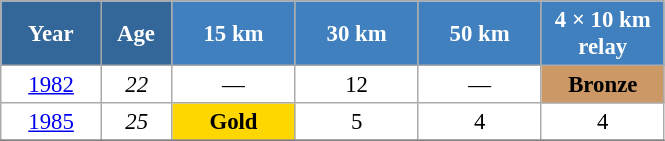<table class="wikitable" style="font-size:95%; text-align:center; border:grey solid 1px; border-collapse:collapse; background:#ffffff;">
<tr>
<th style="background-color:#369; color:white; width:60px;"> Year </th>
<th style="background-color:#369; color:white; width:40px;"> Age </th>
<th style="background-color:#4180be; color:white; width:75px;"> 15 km </th>
<th style="background-color:#4180be; color:white; width:75px;"> 30 km </th>
<th style="background-color:#4180be; color:white; width:75px;"> 50 km </th>
<th style="background-color:#4180be; color:white; width:75px;"> 4 × 10 km <br> relay </th>
</tr>
<tr>
<td><a href='#'>1982</a></td>
<td><em>22</em></td>
<td>—</td>
<td>12</td>
<td>—</td>
<td bgcolor="cc9966"><strong>Bronze</strong></td>
</tr>
<tr>
<td><a href='#'>1985</a></td>
<td><em>25</em></td>
<td style="background:gold;"><strong>Gold</strong></td>
<td>5</td>
<td>4</td>
<td>4</td>
</tr>
<tr>
</tr>
</table>
